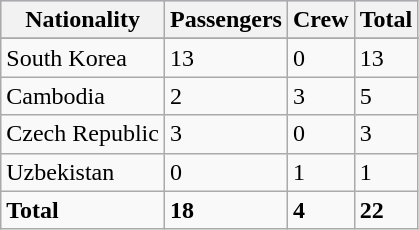<table class="wikitable">
<tr style="background:#ccccff;">
<th rowspan=1>Nationality</th>
<th colspan=1>Passengers</th>
<th colspan=1>Crew</th>
<th colspan=1>Total</th>
</tr>
<tr style="background:#ccccff;">
</tr>
<tr valign=top>
<td>South Korea</td>
<td>13</td>
<td>0</td>
<td>13</td>
</tr>
<tr valign=top>
<td>Cambodia</td>
<td>2</td>
<td>3</td>
<td>5</td>
</tr>
<tr valign=top>
<td>Czech Republic</td>
<td>3</td>
<td>0</td>
<td>3</td>
</tr>
<tr valign=top>
<td>Uzbekistan</td>
<td>0</td>
<td>1</td>
<td>1</td>
</tr>
<tr valign=top>
<td><strong>Total</strong></td>
<td><strong>18</strong></td>
<td><strong>4</strong></td>
<td><strong>22</strong></td>
</tr>
</table>
